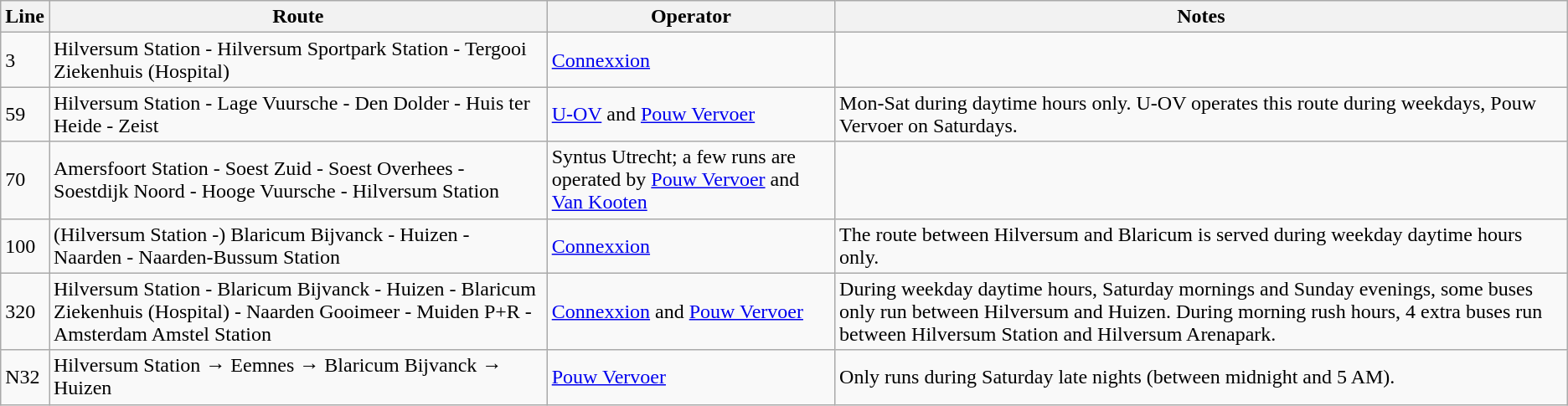<table class="wikitable">
<tr>
<th>Line</th>
<th>Route</th>
<th>Operator</th>
<th>Notes</th>
</tr>
<tr>
<td>3</td>
<td>Hilversum Station - Hilversum Sportpark Station - Tergooi Ziekenhuis (Hospital)</td>
<td><a href='#'>Connexxion</a></td>
<td></td>
</tr>
<tr>
<td>59</td>
<td>Hilversum Station - Lage Vuursche - Den Dolder - Huis ter Heide - Zeist</td>
<td><a href='#'>U-OV</a> and <a href='#'>Pouw Vervoer</a></td>
<td>Mon-Sat during daytime hours only. U-OV operates this route during weekdays, Pouw Vervoer on Saturdays.</td>
</tr>
<tr>
<td>70</td>
<td>Amersfoort Station - Soest Zuid - Soest Overhees - Soestdijk Noord - Hooge Vuursche - Hilversum Station</td>
<td>Syntus Utrecht; a few runs are operated by <a href='#'>Pouw Vervoer</a> and <a href='#'>Van Kooten</a></td>
<td></td>
</tr>
<tr>
<td>100</td>
<td>(Hilversum Station -) Blaricum Bijvanck - Huizen - Naarden - Naarden-Bussum Station</td>
<td><a href='#'>Connexxion</a></td>
<td>The route between Hilversum and Blaricum is served during weekday daytime hours only.</td>
</tr>
<tr>
<td>320</td>
<td>Hilversum Station - Blaricum Bijvanck - Huizen - Blaricum Ziekenhuis (Hospital) - Naarden Gooimeer - Muiden P+R - Amsterdam Amstel Station</td>
<td><a href='#'>Connexxion</a> and <a href='#'>Pouw Vervoer</a></td>
<td>During weekday daytime hours, Saturday mornings and Sunday evenings, some buses only run between Hilversum and Huizen. During morning rush hours, 4 extra buses run between Hilversum Station and Hilversum Arenapark.</td>
</tr>
<tr>
<td>N32</td>
<td>Hilversum Station → Eemnes → Blaricum Bijvanck → Huizen</td>
<td><a href='#'>Pouw Vervoer</a></td>
<td>Only runs during Saturday late nights (between midnight and 5 AM).</td>
</tr>
</table>
